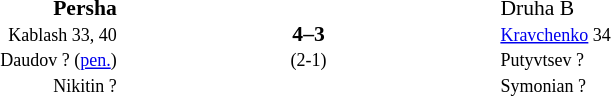<table width=100% cellspacing=1>
<tr>
<th width=20%></th>
<th width=20%></th>
<th width=20%></th>
<th></th>
</tr>
<tr style=font-size:90%>
<td align=right><strong>Persha</strong><br><small>Kablash 33, 40</small><br><small>Daudov ? (<a href='#'>pen.</a>)</small><br><small>Nikitin ?</small></td>
<td align=center><strong>4–3</strong><br><small>(2-1)</small></td>
<td>Druha B<br><small><a href='#'>Kravchenko</a> 34</small><br><small>Putyvtsev ?</small><br><small>Symonian ?</small></td>
<td></td>
</tr>
</table>
